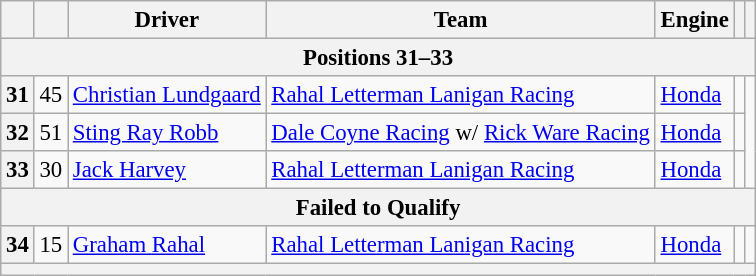<table class="wikitable" style="font-size:95%;">
<tr>
<th></th>
<th></th>
<th>Driver</th>
<th>Team</th>
<th>Engine</th>
<th></th>
<th></th>
</tr>
<tr>
<th colspan=7>Positions 31–33</th>
</tr>
<tr>
<th>31</th>
<td align="center">45</td>
<td> <a href='#'>Christian Lundgaard</a></td>
<td><a href='#'>Rahal Letterman Lanigan Racing</a></td>
<td><a href='#'>Honda</a></td>
<td></td>
</tr>
<tr>
<th>32</th>
<td align="center">51</td>
<td> <a href='#'>Sting Ray Robb</a> </td>
<td><a href='#'>Dale Coyne Racing</a> w/ <a href='#'>Rick Ware Racing</a></td>
<td><a href='#'>Honda</a></td>
<td></td>
</tr>
<tr>
<th>33</th>
<td align="center">30</td>
<td> <a href='#'>Jack Harvey</a></td>
<td><a href='#'>Rahal Letterman Lanigan Racing</a></td>
<td><a href='#'>Honda</a></td>
<td></td>
</tr>
<tr>
<th colspan=7>Failed to Qualify</th>
</tr>
<tr>
<th>34</th>
<td align="center">15</td>
<td> <a href='#'>Graham Rahal</a></td>
<td><a href='#'>Rahal Letterman Lanigan Racing</a></td>
<td><a href='#'>Honda</a></td>
<td></td>
</tr>
<tr>
<th colspan=7></th>
</tr>
</table>
